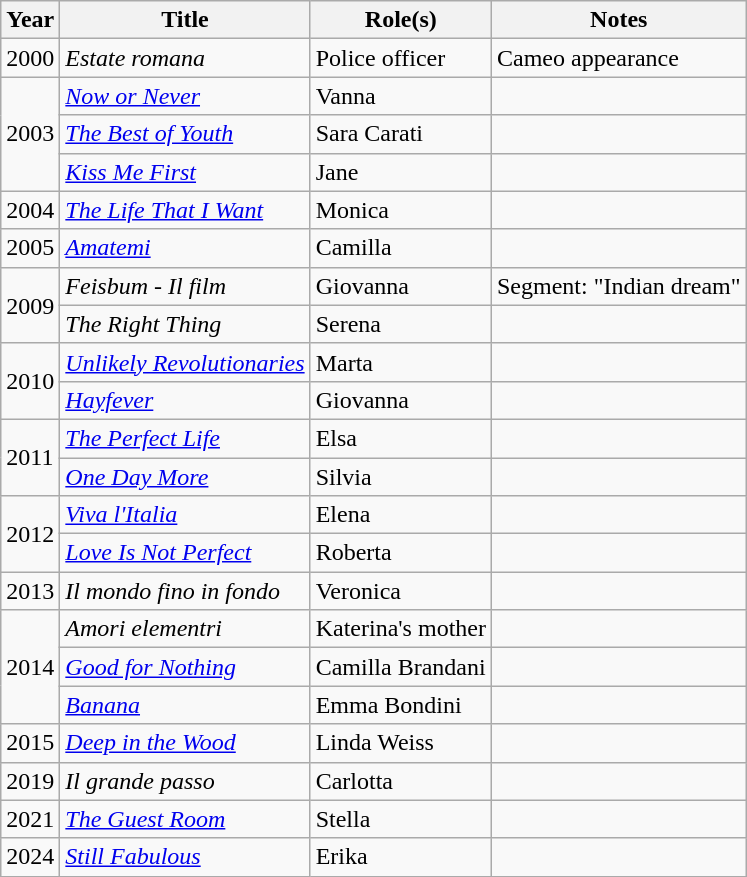<table class="wikitable plainrowheaders sortable">
<tr>
<th scope="col">Year</th>
<th scope="col">Title</th>
<th scope="col">Role(s)</th>
<th scope="col" class="unsortable">Notes</th>
</tr>
<tr>
<td>2000</td>
<td><em>Estate romana</em></td>
<td>Police officer</td>
<td>Cameo appearance</td>
</tr>
<tr>
<td rowspan="3">2003</td>
<td><em><a href='#'>Now or Never</a></em></td>
<td>Vanna</td>
<td></td>
</tr>
<tr>
<td><em><a href='#'>The Best of Youth</a></em></td>
<td>Sara Carati</td>
<td></td>
</tr>
<tr>
<td><em><a href='#'>Kiss Me First</a></em></td>
<td>Jane</td>
<td></td>
</tr>
<tr>
<td>2004</td>
<td><em><a href='#'>The Life That I Want</a></em></td>
<td>Monica</td>
<td></td>
</tr>
<tr>
<td>2005</td>
<td><em><a href='#'>Amatemi</a></em></td>
<td>Camilla</td>
<td></td>
</tr>
<tr>
<td rowspan="2">2009</td>
<td><em>Feisbum - Il film</em></td>
<td>Giovanna</td>
<td>Segment: "Indian dream"</td>
</tr>
<tr>
<td><em>The Right Thing</em></td>
<td>Serena</td>
<td></td>
</tr>
<tr>
<td rowspan="2">2010</td>
<td><em><a href='#'>Unlikely Revolutionaries</a></em></td>
<td>Marta</td>
<td></td>
</tr>
<tr>
<td><em><a href='#'>Hayfever</a></em></td>
<td>Giovanna</td>
<td></td>
</tr>
<tr>
<td rowspan="2">2011</td>
<td><em><a href='#'>The Perfect Life</a></em></td>
<td>Elsa</td>
<td></td>
</tr>
<tr>
<td><em><a href='#'>One Day More</a></em></td>
<td>Silvia</td>
<td></td>
</tr>
<tr>
<td rowspan="2">2012</td>
<td><em><a href='#'>Viva l'Italia</a></em></td>
<td>Elena</td>
<td></td>
</tr>
<tr>
<td><em><a href='#'>Love Is Not Perfect</a></em></td>
<td>Roberta</td>
<td></td>
</tr>
<tr>
<td>2013</td>
<td><em>Il mondo fino in fondo</em></td>
<td>Veronica</td>
<td></td>
</tr>
<tr>
<td rowspan="3">2014</td>
<td><em>Amori elementri</em></td>
<td>Katerina's mother</td>
<td></td>
</tr>
<tr>
<td><em><a href='#'>Good for Nothing</a></em></td>
<td>Camilla Brandani</td>
<td></td>
</tr>
<tr>
<td><em><a href='#'>Banana</a></em></td>
<td>Emma Bondini</td>
<td></td>
</tr>
<tr>
<td>2015</td>
<td><em><a href='#'>Deep in the Wood</a></em></td>
<td>Linda Weiss</td>
<td></td>
</tr>
<tr>
<td>2019</td>
<td><em>Il grande passo</em></td>
<td>Carlotta</td>
<td></td>
</tr>
<tr>
<td>2021</td>
<td><em><a href='#'>The Guest Room</a></em></td>
<td>Stella</td>
<td></td>
</tr>
<tr>
<td>2024</td>
<td><em><a href='#'>Still Fabulous</a></em></td>
<td>Erika</td>
<td></td>
</tr>
</table>
